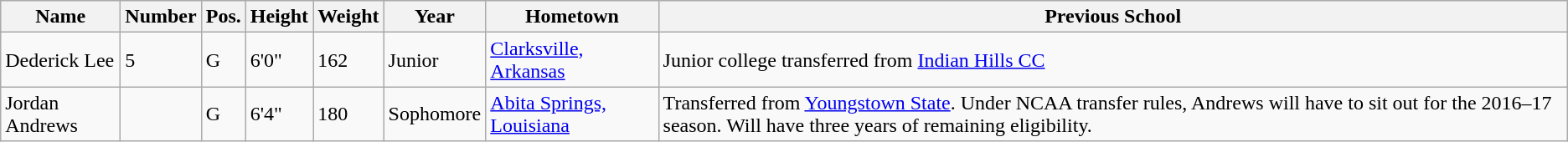<table class="wikitable sortable" border="1">
<tr>
<th>Name</th>
<th>Number</th>
<th>Pos.</th>
<th>Height</th>
<th>Weight</th>
<th>Year</th>
<th>Hometown</th>
<th class="unsortable">Previous School</th>
</tr>
<tr>
<td>Dederick Lee</td>
<td>5</td>
<td>G</td>
<td>6'0"</td>
<td>162</td>
<td>Junior</td>
<td><a href='#'>Clarksville, Arkansas</a></td>
<td>Junior college transferred from <a href='#'>Indian Hills CC</a></td>
</tr>
<tr>
<td>Jordan Andrews</td>
<td></td>
<td>G</td>
<td>6'4"</td>
<td>180</td>
<td>Sophomore</td>
<td><a href='#'>Abita Springs, Louisiana</a></td>
<td>Transferred from <a href='#'>Youngstown State</a>. Under NCAA transfer rules, Andrews will have to sit out for the 2016–17 season. Will have three years of remaining eligibility.</td>
</tr>
</table>
